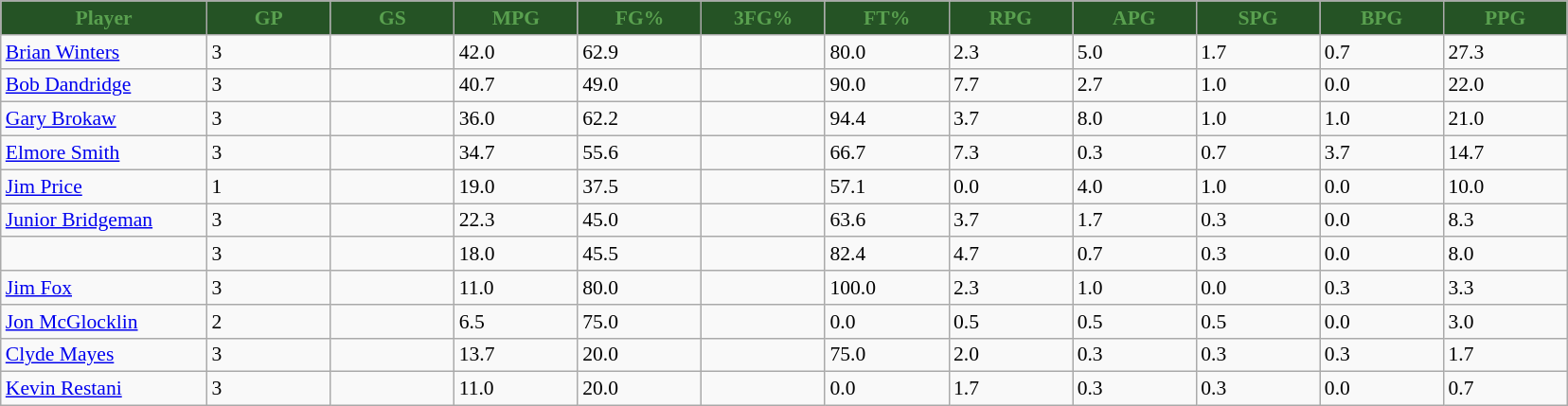<table class="wikitable sortable" style="font-size: 90%">
<tr>
<th style="background:#255325; color:#59A04F" width="10%">Player</th>
<th style="background:#255325; color:#59A04F" width="6%">GP</th>
<th style="background:#255325; color:#59A04F" width="6%">GS</th>
<th style="background:#255325; color:#59A04F" width="6%">MPG</th>
<th style="background:#255325; color:#59A04F" width="6%">FG%</th>
<th style="background:#255325; color:#59A04F" width="6%">3FG%</th>
<th style="background:#255325; color:#59A04F" width="6%">FT%</th>
<th style="background:#255325; color:#59A04F" width="6%">RPG</th>
<th style="background:#255325; color:#59A04F" width="6%">APG</th>
<th style="background:#255325; color:#59A04F" width="6%">SPG</th>
<th style="background:#255325; color:#59A04F" width="6%">BPG</th>
<th style="background:#255325; color:#59A04F" width="6%">PPG</th>
</tr>
<tr>
<td><a href='#'>Brian Winters</a></td>
<td>3</td>
<td></td>
<td>42.0</td>
<td>62.9</td>
<td></td>
<td>80.0</td>
<td>2.3</td>
<td>5.0</td>
<td>1.7</td>
<td>0.7</td>
<td>27.3</td>
</tr>
<tr>
<td><a href='#'>Bob Dandridge</a></td>
<td>3</td>
<td></td>
<td>40.7</td>
<td>49.0</td>
<td></td>
<td>90.0</td>
<td>7.7</td>
<td>2.7</td>
<td>1.0</td>
<td>0.0</td>
<td>22.0</td>
</tr>
<tr>
<td><a href='#'>Gary Brokaw</a></td>
<td>3</td>
<td></td>
<td>36.0</td>
<td>62.2</td>
<td></td>
<td>94.4</td>
<td>3.7</td>
<td>8.0</td>
<td>1.0</td>
<td>1.0</td>
<td>21.0</td>
</tr>
<tr>
<td><a href='#'>Elmore Smith</a></td>
<td>3</td>
<td></td>
<td>34.7</td>
<td>55.6</td>
<td></td>
<td>66.7</td>
<td>7.3</td>
<td>0.3</td>
<td>0.7</td>
<td>3.7</td>
<td>14.7</td>
</tr>
<tr>
<td><a href='#'>Jim Price</a></td>
<td>1</td>
<td></td>
<td>19.0</td>
<td>37.5</td>
<td></td>
<td>57.1</td>
<td>0.0</td>
<td>4.0</td>
<td>1.0</td>
<td>0.0</td>
<td>10.0</td>
</tr>
<tr>
<td><a href='#'>Junior Bridgeman</a></td>
<td>3</td>
<td></td>
<td>22.3</td>
<td>45.0</td>
<td></td>
<td>63.6</td>
<td>3.7</td>
<td>1.7</td>
<td>0.3</td>
<td>0.0</td>
<td>8.3</td>
</tr>
<tr>
<td></td>
<td>3</td>
<td></td>
<td>18.0</td>
<td>45.5</td>
<td></td>
<td>82.4</td>
<td>4.7</td>
<td>0.7</td>
<td>0.3</td>
<td>0.0</td>
<td>8.0</td>
</tr>
<tr>
<td><a href='#'>Jim Fox</a></td>
<td>3</td>
<td></td>
<td>11.0</td>
<td>80.0</td>
<td></td>
<td>100.0</td>
<td>2.3</td>
<td>1.0</td>
<td>0.0</td>
<td>0.3</td>
<td>3.3</td>
</tr>
<tr>
<td><a href='#'>Jon McGlocklin</a></td>
<td>2</td>
<td></td>
<td>6.5</td>
<td>75.0</td>
<td></td>
<td>0.0</td>
<td>0.5</td>
<td>0.5</td>
<td>0.5</td>
<td>0.0</td>
<td>3.0</td>
</tr>
<tr>
<td><a href='#'>Clyde Mayes</a></td>
<td>3</td>
<td></td>
<td>13.7</td>
<td>20.0</td>
<td></td>
<td>75.0</td>
<td>2.0</td>
<td>0.3</td>
<td>0.3</td>
<td>0.3</td>
<td>1.7</td>
</tr>
<tr>
<td><a href='#'>Kevin Restani</a></td>
<td>3</td>
<td></td>
<td>11.0</td>
<td>20.0</td>
<td></td>
<td>0.0</td>
<td>1.7</td>
<td>0.3</td>
<td>0.3</td>
<td>0.0</td>
<td>0.7</td>
</tr>
</table>
